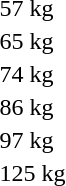<table>
<tr>
<td rowspan=2>57 kg</td>
<td rowspan=2></td>
<td rowspan=2></td>
<td></td>
</tr>
<tr>
<td></td>
</tr>
<tr>
<td rowspan=2>65 kg</td>
<td rowspan=2></td>
<td rowspan=2></td>
<td></td>
</tr>
<tr>
<td></td>
</tr>
<tr>
<td rowspan=2>74 kg</td>
<td rowspan=2></td>
<td rowspan=2></td>
<td></td>
</tr>
<tr>
<td></td>
</tr>
<tr>
<td rowspan=2>86 kg</td>
<td rowspan=2></td>
<td rowspan=2></td>
<td></td>
</tr>
<tr>
<td></td>
</tr>
<tr>
<td rowspan=2>97 kg</td>
<td rowspan=2></td>
<td rowspan=2></td>
<td></td>
</tr>
<tr>
<td></td>
</tr>
<tr>
<td>125 kg</td>
<td></td>
<td></td>
<td></td>
</tr>
</table>
